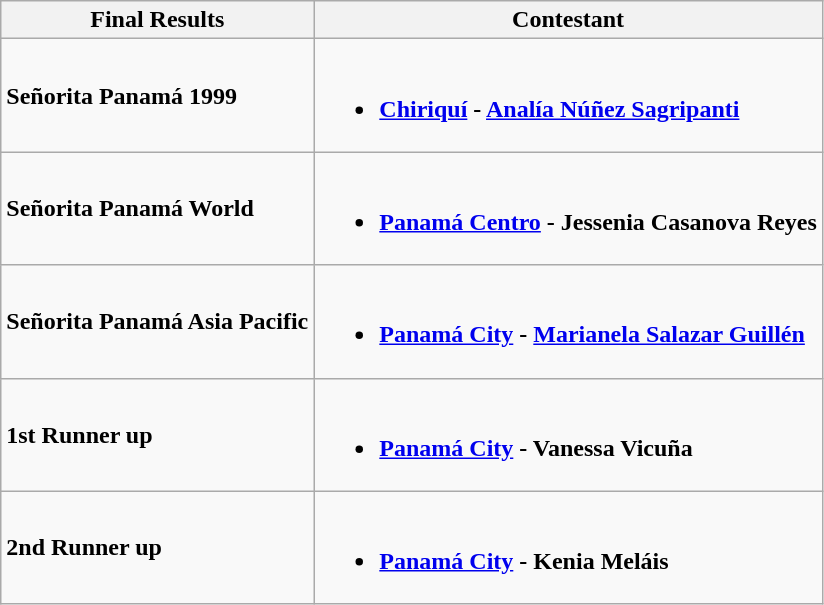<table class="wikitable">
<tr>
<th>Final Results</th>
<th>Contestant</th>
</tr>
<tr>
<td><strong>Señorita Panamá 1999</strong></td>
<td><br><ul><li> <strong><a href='#'>Chiriquí</a> - <a href='#'>Analía Núñez Sagripanti</a></strong></li></ul></td>
</tr>
<tr>
<td><strong>Señorita Panamá World</strong></td>
<td><br><ul><li> <strong><a href='#'>Panamá Centro</a> - Jessenia Casanova Reyes</strong></li></ul></td>
</tr>
<tr>
<td><strong>Señorita Panamá Asia Pacific</strong></td>
<td><br><ul><li> <strong><a href='#'>Panamá City</a> - <a href='#'>Marianela Salazar Guillén</a></strong></li></ul></td>
</tr>
<tr>
<td><strong>1st Runner up</strong></td>
<td><br><ul><li> <strong><a href='#'>Panamá City</a> - Vanessa Vicuña</strong></li></ul></td>
</tr>
<tr>
<td><strong>2nd Runner up</strong></td>
<td><br><ul><li> <strong><a href='#'>Panamá City</a> - Kenia Meláis</strong></li></ul></td>
</tr>
</table>
